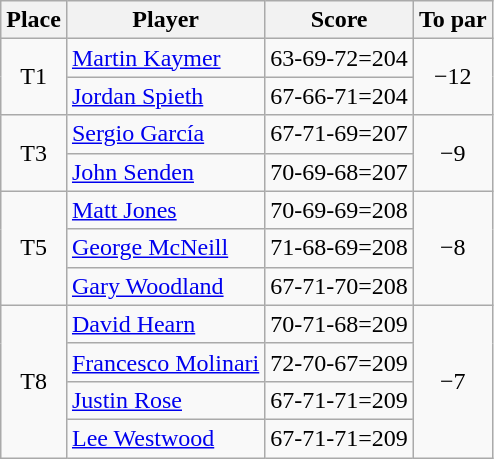<table class="wikitable">
<tr>
<th>Place</th>
<th>Player</th>
<th>Score</th>
<th>To par</th>
</tr>
<tr>
<td align=center rowspan=2>T1</td>
<td> <a href='#'>Martin Kaymer</a></td>
<td align=center>63-69-72=204</td>
<td align=center rowspan=2>−12</td>
</tr>
<tr>
<td> <a href='#'>Jordan Spieth</a></td>
<td align=center>67-66-71=204</td>
</tr>
<tr>
<td align=center rowspan=2>T3</td>
<td> <a href='#'>Sergio García</a></td>
<td align=center>67-71-69=207</td>
<td align=center rowspan=2>−9</td>
</tr>
<tr>
<td> <a href='#'>John Senden</a></td>
<td align=center>70-69-68=207</td>
</tr>
<tr>
<td align=center rowspan=3>T5</td>
<td> <a href='#'>Matt Jones</a></td>
<td align=center>70-69-69=208</td>
<td align=center rowspan=3>−8</td>
</tr>
<tr>
<td> <a href='#'>George McNeill</a></td>
<td align=center>71-68-69=208</td>
</tr>
<tr>
<td> <a href='#'>Gary Woodland</a></td>
<td align=center>67-71-70=208</td>
</tr>
<tr>
<td align=center rowspan=4>T8</td>
<td> <a href='#'>David Hearn</a></td>
<td align=center>70-71-68=209</td>
<td align=center rowspan=4>−7</td>
</tr>
<tr>
<td> <a href='#'>Francesco Molinari</a></td>
<td align=center>72-70-67=209</td>
</tr>
<tr>
<td> <a href='#'>Justin Rose</a></td>
<td align=center>67-71-71=209</td>
</tr>
<tr>
<td> <a href='#'>Lee Westwood</a></td>
<td align=center>67-71-71=209</td>
</tr>
</table>
